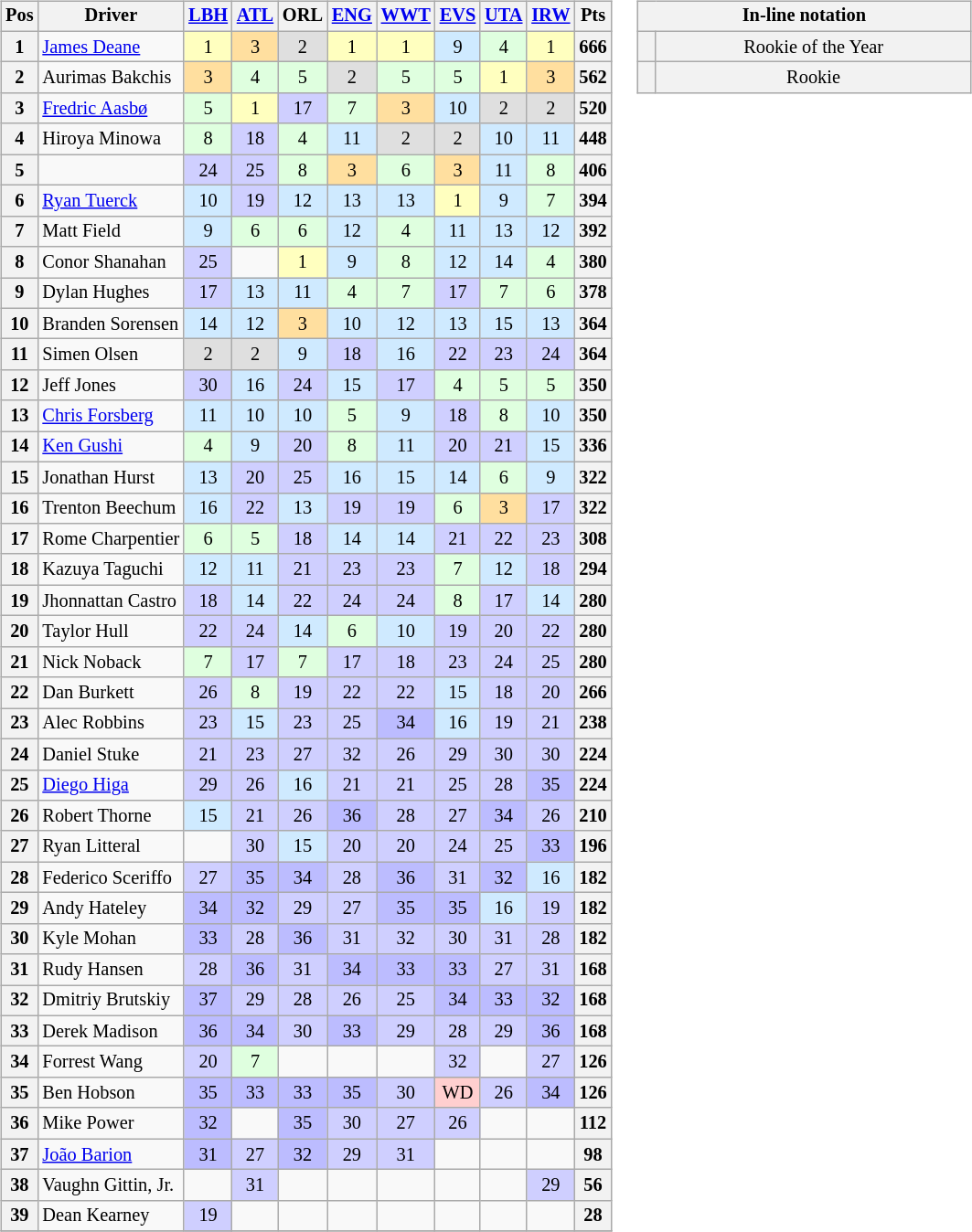<table>
<tr>
<td valign="top"><br><table class="wikitable" style="font-size:85%;text-align:center">
<tr>
<th>Pos</th>
<th>Driver</th>
<th><a href='#'>LBH</a></th>
<th><a href='#'>ATL</a></th>
<th>ORL</th>
<th><a href='#'>ENG</a></th>
<th><a href='#'>WWT</a></th>
<th><a href='#'>EVS</a></th>
<th><a href='#'>UTA</a></th>
<th><a href='#'>IRW</a></th>
<th>Pts</th>
</tr>
<tr>
<th>1</th>
<td align=left> <a href='#'>James Deane</a></td>
<td style="background:#ffffbf;">1</td>
<td style="background:#ffdf9f;">3</td>
<td style="background:#dfdfdf;">2</td>
<td style="background:#ffffbf;">1</td>
<td style="background:#ffffbf;">1</td>
<td style="background:#cfeaff;">9</td>
<td style="background:#dfffdf;">4</td>
<td style="background:#ffffbf;">1</td>
<th>666</th>
</tr>
<tr>
<th>2</th>
<td align=left> Aurimas Bakchis</td>
<td style="background:#ffdf9f;">3</td>
<td style="background:#dfffdf;">4</td>
<td style="background:#dfffdf;">5</td>
<td style="background:#dfdfdf;">2</td>
<td style="background:#dfffdf;">5</td>
<td style="background:#dfffdf;">5</td>
<td style="background:#ffffbf;">1</td>
<td style="background:#ffdf9f;">3</td>
<th>562</th>
</tr>
<tr>
<th>3</th>
<td align=left> <a href='#'>Fredric Aasbø</a></td>
<td style="background:#dfffdf;">5</td>
<td style="background:#ffffbf;">1</td>
<td style="background:#cfcfff;">17</td>
<td style="background:#dfffdf;">7</td>
<td style="background:#ffdf9f;">3</td>
<td style="background:#cfeaff;">10</td>
<td style="background:#dfdfdf;">2</td>
<td style="background:#dfdfdf;">2</td>
<th>520</th>
</tr>
<tr>
<th>4</th>
<td align=left> Hiroya Minowa </td>
<td style="background:#dfffdf;">8</td>
<td style="background:#cfcfff;">18</td>
<td style="background:#dfffdf;">4</td>
<td style="background:#cfeaff;">11</td>
<td style="background:#dfdfdf;">2</td>
<td style="background:#dfdfdf;">2</td>
<td style="background:#cfeaff;">10</td>
<td style="background:#cfeaff;">11</td>
<th>448</th>
</tr>
<tr>
<th>5</th>
<td align=left> </td>
<td style="background:#cfcfff;">24</td>
<td style="background:#cfcfff;">25</td>
<td style="background:#dfffdf;">8</td>
<td style="background:#ffdf9f;">3</td>
<td style="background:#dfffdf;">6</td>
<td style="background:#ffdf9f;">3</td>
<td style="background:#cfeaff;">11</td>
<td style="background:#dfffdf;">8</td>
<th>406</th>
</tr>
<tr>
<th>6</th>
<td align=left> <a href='#'>Ryan Tuerck</a></td>
<td style="background:#cfeaff;">10</td>
<td style="background:#cfcfff;">19</td>
<td style="background:#cfeaff;">12</td>
<td style="background:#cfeaff;">13</td>
<td style="background:#cfeaff;">13</td>
<td style="background:#ffffbf;">1</td>
<td style="background:#cfeaff;">9</td>
<td style="background:#dfffdf;">7</td>
<th>394</th>
</tr>
<tr>
<th>7</th>
<td align=left> Matt Field</td>
<td style="background:#cfeaff;">9</td>
<td style="background:#dfffdf;">6</td>
<td style="background:#dfffdf;">6</td>
<td style="background:#cfeaff;">12</td>
<td style="background:#dfffdf;">4</td>
<td style="background:#cfeaff;">11</td>
<td style="background:#cfeaff;">13</td>
<td style="background:#cfeaff;">12</td>
<th>392</th>
</tr>
<tr>
<th>8</th>
<td align=left> Conor Shanahan </td>
<td style="background:#cfcfff;">25</td>
<td> </td>
<td style="background:#ffffbf;">1</td>
<td style="background:#cfeaff;">9</td>
<td style="background:#dfffdf;">8</td>
<td style="background:#cfeaff;">12</td>
<td style="background:#cfeaff;">14</td>
<td style="background:#dfffdf;">4</td>
<th>380</th>
</tr>
<tr>
<th>9</th>
<td align=left> Dylan Hughes</td>
<td style="background:#cfcfff;">17</td>
<td style="background:#cfeaff;">13</td>
<td style="background:#cfeaff;">11</td>
<td style="background:#dfffdf;">4</td>
<td style="background:#dfffdf;">7</td>
<td style="background:#cfcfff;">17</td>
<td style="background:#dfffdf;">7</td>
<td style="background:#dfffdf;">6</td>
<th>378</th>
</tr>
<tr>
<th>10</th>
<td align=left> Branden Sorensen</td>
<td style="background:#cfeaff;">14</td>
<td style="background:#cfeaff;">12</td>
<td style="background:#ffdf9f;">3</td>
<td style="background:#cfeaff;">10</td>
<td style="background:#cfeaff;">12</td>
<td style="background:#cfeaff;">13</td>
<td style="background:#cfeaff;">15</td>
<td style="background:#cfeaff;">13</td>
<th>364</th>
</tr>
<tr>
<th>11</th>
<td align=left> Simen Olsen</td>
<td style="background:#dfdfdf;">2</td>
<td style="background:#dfdfdf;">2</td>
<td style="background:#cfeaff;">9</td>
<td style="background:#cfcfff;">18</td>
<td style="background:#cfeaff;">16</td>
<td style="background:#cfcfff;">22</td>
<td style="background:#cfcfff;">23</td>
<td style="background:#cfcfff;">24</td>
<th>364</th>
</tr>
<tr>
<th>12</th>
<td align=left> Jeff Jones</td>
<td style="background:#cfcfff;">30</td>
<td style="background:#cfeaff;">16</td>
<td style="background:#cfcfff;">24</td>
<td style="background:#cfeaff;">15</td>
<td style="background:#cfcfff;">17</td>
<td style="background:#dfffdf;">4</td>
<td style="background:#dfffdf;">5</td>
<td style="background:#dfffdf;">5</td>
<th>350</th>
</tr>
<tr>
<th>13</th>
<td align=left> <a href='#'>Chris Forsberg</a></td>
<td style="background:#cfeaff;">11</td>
<td style="background:#cfeaff;">10</td>
<td style="background:#cfeaff;">10</td>
<td style="background:#dfffdf;">5</td>
<td style="background:#cfeaff;">9</td>
<td style="background:#cfcfff;">18</td>
<td style="background:#dfffdf;">8</td>
<td style="background:#cfeaff;">10</td>
<th>350</th>
</tr>
<tr>
<th>14</th>
<td align=left> <a href='#'>Ken Gushi</a></td>
<td style="background:#dfffdf;">4</td>
<td style="background:#cfeaff;">9</td>
<td style="background:#cfcfff;">20</td>
<td style="background:#dfffdf;">8</td>
<td style="background:#cfeaff;">11</td>
<td style="background:#cfcfff;">20</td>
<td style="background:#cfcfff;">21</td>
<td style="background:#cfeaff;">15</td>
<th>336</th>
</tr>
<tr>
<th>15</th>
<td align=left> Jonathan Hurst</td>
<td style="background:#cfeaff;">13</td>
<td style="background:#cfcfff;">20</td>
<td style="background:#cfcfff;">25</td>
<td style="background:#cfeaff;">16</td>
<td style="background:#cfeaff;">15</td>
<td style="background:#cfeaff;">14</td>
<td style="background:#dfffdf;">6</td>
<td style="background:#cfeaff;">9</td>
<th>322</th>
</tr>
<tr>
<th>16</th>
<td align=left> Trenton Beechum</td>
<td style="background:#cfeaff;">16</td>
<td style="background:#cfcfff;">22</td>
<td style="background:#cfeaff;">13</td>
<td style="background:#cfcfff;">19</td>
<td style="background:#cfcfff;">19</td>
<td style="background:#dfffdf;">6</td>
<td style="background:#ffdf9f;">3</td>
<td style="background:#cfcfff;">17</td>
<th>322</th>
</tr>
<tr>
<th>17</th>
<td align=left> Rome Charpentier</td>
<td style="background:#dfffdf;">6</td>
<td style="background:#dfffdf;">5</td>
<td style="background:#cfcfff;">18</td>
<td style="background:#cfeaff;">14</td>
<td style="background:#cfeaff;">14</td>
<td style="background:#cfcfff;">21</td>
<td style="background:#cfcfff;">22</td>
<td style="background:#cfcfff;">23</td>
<th>308</th>
</tr>
<tr>
<th>18</th>
<td align=left> Kazuya Taguchi</td>
<td style="background:#cfeaff;">12</td>
<td style="background:#cfeaff;">11</td>
<td style="background:#cfcfff;">21</td>
<td style="background:#cfcfff;">23</td>
<td style="background:#cfcfff;">23</td>
<td style="background:#dfffdf;">7</td>
<td style="background:#cfeaff;">12</td>
<td style="background:#cfcfff;">18</td>
<th>294</th>
</tr>
<tr>
<th>19</th>
<td align=left> Jhonnattan Castro</td>
<td style="background:#cfcfff;">18</td>
<td style="background:#cfeaff;">14</td>
<td style="background:#cfcfff;">22</td>
<td style="background:#cfcfff;">24</td>
<td style="background:#cfcfff;">24</td>
<td style="background:#dfffdf;">8</td>
<td style="background:#cfcfff;">17</td>
<td style="background:#cfeaff;">14</td>
<th>280</th>
</tr>
<tr>
<th>20</th>
<td align=left> Taylor Hull</td>
<td style="background:#cfcfff;">22</td>
<td style="background:#cfcfff;">24</td>
<td style="background:#cfeaff;">14</td>
<td style="background:#dfffdf;">6</td>
<td style="background:#cfeaff;">10</td>
<td style="background:#cfcfff;">19</td>
<td style="background:#cfcfff;">20</td>
<td style="background:#cfcfff;">22</td>
<th>280</th>
</tr>
<tr>
<th>21</th>
<td align=left> Nick Noback</td>
<td style="background:#dfffdf;">7</td>
<td style="background:#cfcfff;">17</td>
<td style="background:#dfffdf;">7</td>
<td style="background:#cfcfff;">17</td>
<td style="background:#cfcfff;">18</td>
<td style="background:#cfcfff;">23</td>
<td style="background:#cfcfff;">24</td>
<td style="background:#cfcfff;">25</td>
<th>280</th>
</tr>
<tr>
<th>22</th>
<td align=left> Dan Burkett</td>
<td style="background:#cfcfff;">26</td>
<td style="background:#dfffdf;">8</td>
<td style="background:#cfcfff;">19</td>
<td style="background:#cfcfff;">22</td>
<td style="background:#cfcfff;">22</td>
<td style="background:#cfeaff;">15</td>
<td style="background:#cfcfff;">18</td>
<td style="background:#cfcfff;">20</td>
<th>266</th>
</tr>
<tr>
<th>23</th>
<td align=left> Alec Robbins</td>
<td style="background:#cfcfff;">23</td>
<td style="background:#cfeaff;">15</td>
<td style="background:#cfcfff;">23</td>
<td style="background:#cfcfff;">25</td>
<td style="background:#bcbcff;">34</td>
<td style="background:#cfeaff;">16</td>
<td style="background:#cfcfff;">19</td>
<td style="background:#cfcfff;">21</td>
<th>238</th>
</tr>
<tr>
<th>24</th>
<td align=left> Daniel Stuke</td>
<td style="background:#cfcfff;">21</td>
<td style="background:#cfcfff;">23</td>
<td style="background:#cfcfff;">27</td>
<td style="background:#cfcfff;">32</td>
<td style="background:#cfcfff;">26</td>
<td style="background:#cfcfff;">29</td>
<td style="background:#cfcfff;">30</td>
<td style="background:#cfcfff;">30</td>
<th>224</th>
</tr>
<tr>
<th>25</th>
<td align=left> <a href='#'>Diego Higa</a></td>
<td style="background:#cfcfff;">29</td>
<td style="background:#cfcfff;">26</td>
<td style="background:#cfeaff;">16</td>
<td style="background:#cfcfff;">21</td>
<td style="background:#cfcfff;">21</td>
<td style="background:#cfcfff;">25</td>
<td style="background:#cfcfff;">28</td>
<td style="background:#bcbcff;">35</td>
<th>224</th>
</tr>
<tr>
<th>26</th>
<td align=left> Robert Thorne</td>
<td style="background:#cfeaff;">15</td>
<td style="background:#cfcfff;">21</td>
<td style="background:#cfcfff;">26</td>
<td style="background:#bcbcff;">36</td>
<td style="background:#cfcfff;">28</td>
<td style="background:#cfcfff;">27</td>
<td style="background:#bcbcff;">34</td>
<td style="background:#cfcfff;">26</td>
<th>210</th>
</tr>
<tr>
<th>27</th>
<td align=left> Ryan Litteral</td>
<td> </td>
<td style="background:#cfcfff;">30</td>
<td style="background:#cfeaff;">15</td>
<td style="background:#cfcfff;">20</td>
<td style="background:#cfcfff;">20</td>
<td style="background:#cfcfff;">24</td>
<td style="background:#cfcfff;">25</td>
<td style="background:#bcbcff;">33</td>
<th>196</th>
</tr>
<tr>
<th>28</th>
<td align=left> Federico Sceriffo</td>
<td style="background:#cfcfff;">27</td>
<td style="background:#bcbcff;">35</td>
<td style="background:#bcbcff;">34</td>
<td style="background:#cfcfff;">28</td>
<td style="background:#bcbcff;">36</td>
<td style="background:#cfcfff;">31</td>
<td style="background:#bcbcff;">32</td>
<td style="background:#cfeaff;">16</td>
<th>182</th>
</tr>
<tr>
<th>29</th>
<td align=left> Andy Hateley</td>
<td style="background:#bcbcff;">34</td>
<td style="background:#bcbcff;">32</td>
<td style="background:#cfcfff;">29</td>
<td style="background:#cfcfff;">27</td>
<td style="background:#bcbcff;">35</td>
<td style="background:#bcbcff;">35</td>
<td style="background:#cfeaff;">16</td>
<td style="background:#cfcfff;">19</td>
<th>182</th>
</tr>
<tr>
<th>30</th>
<td align=left> Kyle Mohan</td>
<td style="background:#bcbcff;">33</td>
<td style="background:#cfcfff;">28</td>
<td style="background:#bcbcff;">36</td>
<td style="background:#cfcfff;">31</td>
<td style="background:#cfcfff;">32</td>
<td style="background:#cfcfff;">30</td>
<td style="background:#cfcfff;">31</td>
<td style="background:#cfcfff;">28</td>
<th>182</th>
</tr>
<tr>
<th>31</th>
<td align=left> Rudy Hansen </td>
<td style="background:#cfcfff;">28</td>
<td style="background:#bcbcff;">36</td>
<td style="background:#cfcfff;">31</td>
<td style="background:#bcbcff;">34</td>
<td style="background:#bcbcff;">33</td>
<td style="background:#bcbcff;">33</td>
<td style="background:#cfcfff;">27</td>
<td style="background:#cfcfff;">31</td>
<th>168</th>
</tr>
<tr>
<th>32</th>
<td align=left>  Dmitriy Brutskiy</td>
<td style="background:#bcbcff;">37</td>
<td style="background:#cfcfff;">29</td>
<td style="background:#cfcfff;">28</td>
<td style="background:#cfcfff;">26</td>
<td style="background:#cfcfff;">25</td>
<td style="background:#bcbcff;">34</td>
<td style="background:#bcbcff;">33</td>
<td style="background:#bcbcff;">32</td>
<th>168</th>
</tr>
<tr>
<th>33</th>
<td align=left> Derek Madison</td>
<td style="background:#bcbcff;">36</td>
<td style="background:#bcbcff;">34</td>
<td style="background:#cfcfff;">30</td>
<td style="background:#bcbcff;">33</td>
<td style="background:#cfcfff;">29</td>
<td style="background:#cfcfff;">28</td>
<td style="background:#cfcfff;">29</td>
<td style="background:#bcbcff;">36</td>
<th>168</th>
</tr>
<tr>
<th>34</th>
<td align=left> Forrest Wang</td>
<td style="background:#cfcfff;">20</td>
<td style="background:#dfffdf;">7</td>
<td> </td>
<td> </td>
<td> </td>
<td style="background:#cfcfff;">32</td>
<td> </td>
<td style="background:#cfcfff;">27</td>
<th>126</th>
</tr>
<tr>
<th>35</th>
<td align=left> Ben Hobson </td>
<td style="background:#bcbcff;">35</td>
<td style="background:#bcbcff;">33</td>
<td style="background:#bcbcff;">33</td>
<td style="background:#bcbcff;">35</td>
<td style="background:#cfcfff;">30</td>
<td style="background:#ffcfcf;">WD</td>
<td style="background:#cfcfff;">26</td>
<td style="background:#bcbcff;">34</td>
<th>126</th>
</tr>
<tr>
<th>36</th>
<td align=left> Mike Power</td>
<td style="background:#bcbcff;">32</td>
<td> </td>
<td style="background:#bcbcff;">35</td>
<td style="background:#cfcfff;">30</td>
<td style="background:#cfcfff;">27</td>
<td style="background:#cfcfff;">26</td>
<td> </td>
<td> </td>
<th>112</th>
</tr>
<tr>
<th>37</th>
<td align=left> <a href='#'>João Barion</a></td>
<td style="background:#bcbcff;">31</td>
<td style="background:#cfcfff;">27</td>
<td style="background:#bcbcff;">32</td>
<td style="background:#cfcfff;">29</td>
<td style="background:#cfcfff;">31</td>
<td> </td>
<td> </td>
<td> </td>
<th>98</th>
</tr>
<tr>
<th>38</th>
<td align=left> Vaughn Gittin, Jr.</td>
<td> </td>
<td style="background:#cfcfff;">31</td>
<td> </td>
<td> </td>
<td> </td>
<td> </td>
<td> </td>
<td style="background:#cfcfff;">29</td>
<th>56</th>
</tr>
<tr>
<th>39</th>
<td align=left> Dean Kearney</td>
<td style="background:#cfcfff;">19</td>
<td> </td>
<td> </td>
<td> </td>
<td> </td>
<td> </td>
<td> </td>
<td> </td>
<th>28</th>
</tr>
<tr>
</tr>
</table>
</td>
<td valign="top"><br><table class="wikitable" style="font-size:85%; text-align:center; width: 18em">
<tr>
<td colspan="2" align="center" style="background:#F2F2F2"><strong>In-line notation</strong></td>
</tr>
<tr>
<td align="center" style="background:#F2F2F2"></td>
<td align="center" style="background:#F2F2F2">Rookie of the Year</td>
</tr>
<tr>
<td align="center" style="background:#F2F2F2"></td>
<td align="center" style="background:#F2F2F2">Rookie</td>
</tr>
</table>
</td>
</tr>
</table>
